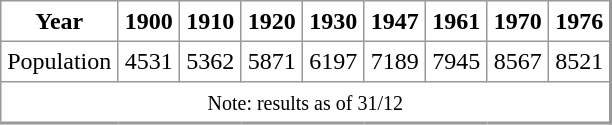<table align="center" rules="all" cellspacing="0" cellpadding="4" style="border: 1px solid #999; border-right: 2px solid #999; border-bottom:2px solid #999">
<tr>
<th>Year</th>
<th>1900</th>
<th>1910</th>
<th>1920</th>
<th>1930</th>
<th>1947</th>
<th>1961</th>
<th>1970</th>
<th>1976</th>
</tr>
<tr>
<td>Population</td>
<td align=center>4531</td>
<td align=center>5362</td>
<td align=center>5871</td>
<td align=center>6197</td>
<td align=center>7189</td>
<td align=center>7945</td>
<td align=center>8567</td>
<td align=center>8521</td>
</tr>
<tr>
<td colspan=10 align=center><small>Note: results as of 31/12</small></td>
</tr>
</table>
